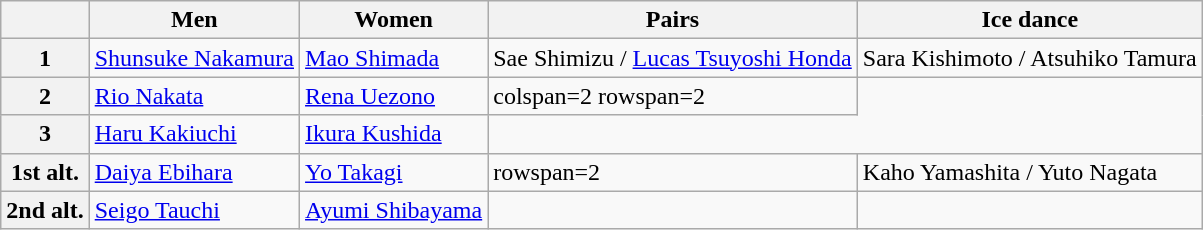<table class="wikitable">
<tr>
<th></th>
<th>Men</th>
<th>Women</th>
<th>Pairs</th>
<th>Ice dance</th>
</tr>
<tr>
<th>1</th>
<td><a href='#'>Shunsuke Nakamura</a></td>
<td><a href='#'>Mao Shimada</a></td>
<td>Sae Shimizu / <a href='#'>Lucas Tsuyoshi Honda</a></td>
<td>Sara Kishimoto / Atsuhiko Tamura</td>
</tr>
<tr>
<th>2</th>
<td><a href='#'>Rio Nakata</a></td>
<td><a href='#'>Rena Uezono</a></td>
<td>colspan=2 rowspan=2 </td>
</tr>
<tr>
<th>3</th>
<td><a href='#'>Haru Kakiuchi</a></td>
<td><a href='#'>Ikura Kushida</a></td>
</tr>
<tr>
<th>1st alt.</th>
<td><a href='#'>Daiya Ebihara</a></td>
<td><a href='#'>Yo Takagi</a></td>
<td>rowspan=2 </td>
<td>Kaho Yamashita / Yuto Nagata</td>
</tr>
<tr>
<th>2nd alt.</th>
<td><a href='#'>Seigo Tauchi</a></td>
<td><a href='#'>Ayumi Shibayama</a></td>
<td></td>
</tr>
</table>
